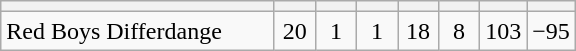<table class="wikitable" style="text-align: center;">
<tr>
<th style="width:175px;"></th>
<th width="20"></th>
<th width="20"></th>
<th width="20"></th>
<th width="20"></th>
<th width="20"></th>
<th width="20"></th>
<th width="20"></th>
</tr>
<tr>
<td align=left>Red Boys Differdange</td>
<td>20</td>
<td>1</td>
<td>1</td>
<td>18</td>
<td>8</td>
<td>103</td>
<td>−95</td>
</tr>
</table>
